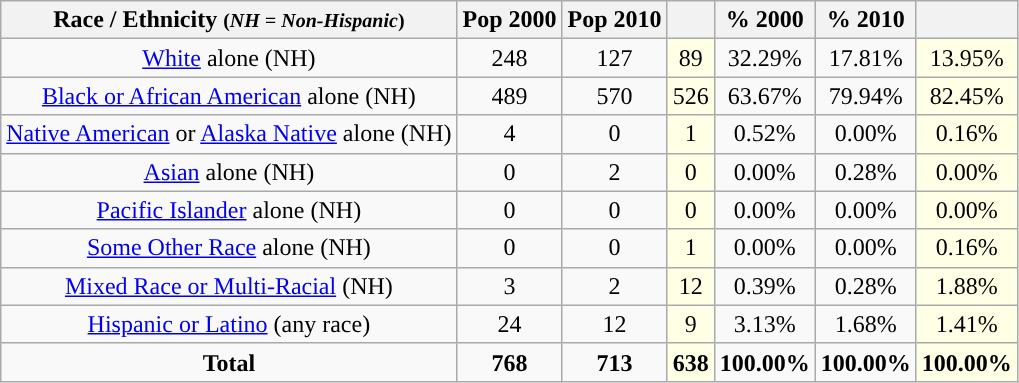<table class="wikitable" style="text-align:center;">
<tr>
<th>Race / Ethnicity <small>(<em>NH = Non-Hispanic</em>)</small></th>
<th>Pop 2000</th>
<th>Pop 2010</th>
<th></th>
<th>% 2000</th>
<th>% 2010</th>
<th></th>
</tr>
<tr>
<td><a href='#'>White</a> alone (NH)</td>
<td>248</td>
<td>127</td>
<td style='background: #ffffe6;'>89</td>
<td>32.29%</td>
<td>17.81%</td>
<td style='background: #ffffe6;'>13.95%</td>
</tr>
<tr>
<td><a href='#'>Black or African American</a> alone (NH)</td>
<td>489</td>
<td>570</td>
<td style='background: #ffffe6;'>526</td>
<td>63.67%</td>
<td>79.94%</td>
<td style='background: #ffffe6;'>82.45%</td>
</tr>
<tr>
<td><a href='#'>Native American</a> or <a href='#'>Alaska Native</a> alone (NH)</td>
<td>4</td>
<td>0</td>
<td style='background: #ffffe6;'>1</td>
<td>0.52%</td>
<td>0.00%</td>
<td style='background: #ffffe6;'>0.16%</td>
</tr>
<tr>
<td><a href='#'>Asian</a> alone (NH)</td>
<td>0</td>
<td>2</td>
<td style='background: #ffffe6;'>0</td>
<td>0.00%</td>
<td>0.28%</td>
<td style='background: #ffffe6;'>0.00%</td>
</tr>
<tr>
<td><a href='#'>Pacific Islander</a> alone (NH)</td>
<td>0</td>
<td>0</td>
<td style='background: #ffffe6;'>0</td>
<td>0.00%</td>
<td>0.00%</td>
<td style='background: #ffffe6;'>0.00%</td>
</tr>
<tr>
<td><a href='#'>Some Other Race</a> alone (NH)</td>
<td>0</td>
<td>0</td>
<td style='background: #ffffe6;'>1</td>
<td>0.00%</td>
<td>0.00%</td>
<td style='background: #ffffe6;'>0.16%</td>
</tr>
<tr>
<td><a href='#'>Mixed Race or Multi-Racial</a> (NH)</td>
<td>3</td>
<td>2</td>
<td style='background: #ffffe6;'>12</td>
<td>0.39%</td>
<td>0.28%</td>
<td style='background: #ffffe6;'>1.88%</td>
</tr>
<tr>
<td><a href='#'>Hispanic or Latino</a> (any race)</td>
<td>24</td>
<td>12</td>
<td style='background: #ffffe6;'>9</td>
<td>3.13%</td>
<td>1.68%</td>
<td style='background: #ffffe6;'>1.41%</td>
</tr>
<tr>
<td><strong>Total</strong></td>
<td><strong>768</strong></td>
<td><strong>713</strong></td>
<td style='background: #ffffe6;'><strong>638</strong></td>
<td><strong>100.00%</strong></td>
<td><strong>100.00%</strong></td>
<td style='background: #ffffe6;'><strong>100.00%</strong></td>
</tr>
</table>
